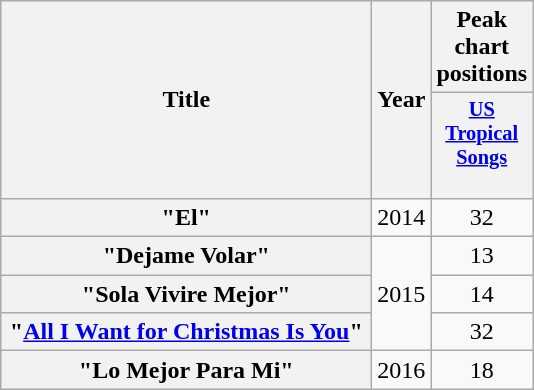<table class="wikitable plainrowheaders" style="text-align:center;">
<tr>
<th rowspan="2" scope="col" style="width:15em;">Title</th>
<th rowspan="2" scope="col">Year</th>
<th scope="col">Peak chart positions</th>
</tr>
<tr>
<th style="width:3em;font-size:85%"><a href='#'>US Tropical Songs</a><br><br></th>
</tr>
<tr>
<th scope="row">"El"</th>
<td>2014</td>
<td>32</td>
</tr>
<tr>
<th scope="row">"Dejame Volar"</th>
<td rowspan="3">2015</td>
<td>13</td>
</tr>
<tr>
<th scope="row">"Sola Vivire Mejor"</th>
<td>14</td>
</tr>
<tr>
<th scope="row">"<a href='#'>All I Want for Christmas Is You</a>"</th>
<td>32</td>
</tr>
<tr>
<th scope="row">"Lo Mejor Para Mi"</th>
<td>2016</td>
<td>18</td>
</tr>
</table>
